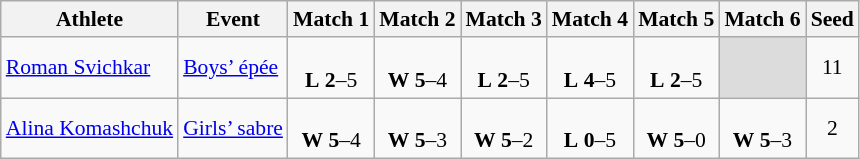<table class="wikitable" border="1" style="font-size:90%">
<tr>
<th>Athlete</th>
<th>Event</th>
<th>Match 1</th>
<th>Match 2</th>
<th>Match 3</th>
<th>Match 4</th>
<th>Match 5</th>
<th>Match 6</th>
<th>Seed</th>
</tr>
<tr>
<td><a href='#'>Roman Svichkar</a></td>
<td><a href='#'>Boys’ épée</a></td>
<td align=center><br> <strong>L</strong> <strong>2</strong>–5</td>
<td align=center><br> <strong>W</strong> <strong>5</strong>–4</td>
<td align=center><br> <strong>L</strong> <strong>2</strong>–5</td>
<td align=center><br> <strong>L</strong> <strong>4</strong>–5</td>
<td align=center><br> <strong>L</strong> <strong>2</strong>–5</td>
<td bgcolor=#DCDCDC></td>
<td align=center>11</td>
</tr>
<tr>
<td><a href='#'>Alina Komashchuk</a></td>
<td><a href='#'>Girls’ sabre</a></td>
<td align=center><br> <strong>W</strong> <strong>5</strong>–4</td>
<td align=center><br> <strong>W</strong> <strong>5</strong>–3</td>
<td align=center><br> <strong>W</strong> <strong>5</strong>–2</td>
<td align=center><br> <strong>L</strong> <strong>0</strong>–5</td>
<td align=center><br> <strong>W</strong> <strong>5</strong>–0</td>
<td align=center><br> <strong>W</strong> <strong>5</strong>–3</td>
<td align=center>2</td>
</tr>
</table>
